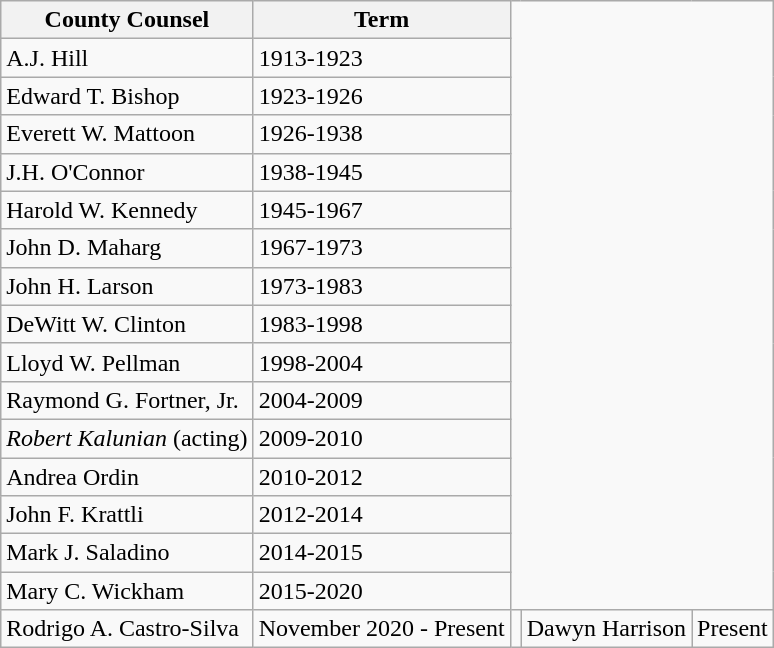<table class="wikitable">
<tr>
<th>County Counsel</th>
<th>Term</th>
</tr>
<tr>
<td>A.J. Hill</td>
<td>1913-1923</td>
</tr>
<tr>
<td>Edward T. Bishop</td>
<td>1923-1926</td>
</tr>
<tr>
<td>Everett W. Mattoon</td>
<td>1926-1938</td>
</tr>
<tr>
<td>J.H. O'Connor</td>
<td>1938-1945</td>
</tr>
<tr>
<td>Harold W. Kennedy</td>
<td>1945-1967</td>
</tr>
<tr>
<td>John D. Maharg</td>
<td>1967-1973</td>
</tr>
<tr>
<td>John H. Larson</td>
<td>1973-1983</td>
</tr>
<tr>
<td>DeWitt W. Clinton</td>
<td>1983-1998</td>
</tr>
<tr>
<td>Lloyd W. Pellman</td>
<td>1998-2004</td>
</tr>
<tr>
<td>Raymond G. Fortner, Jr.</td>
<td>2004-2009</td>
</tr>
<tr>
<td><em>Robert Kalunian</em> (acting)</td>
<td>2009-2010</td>
</tr>
<tr>
<td>Andrea Ordin</td>
<td>2010-2012</td>
</tr>
<tr>
<td>John F. Krattli</td>
<td>2012-2014</td>
</tr>
<tr>
<td>Mark J. Saladino</td>
<td>2014-2015</td>
</tr>
<tr>
<td>Mary C. Wickham</td>
<td>2015-2020</td>
</tr>
<tr>
<td>Rodrigo A. Castro-Silva</td>
<td>November 2020 - Present</td>
<td></td>
<td>Dawyn Harrison</td>
<td>Present</td>
</tr>
</table>
